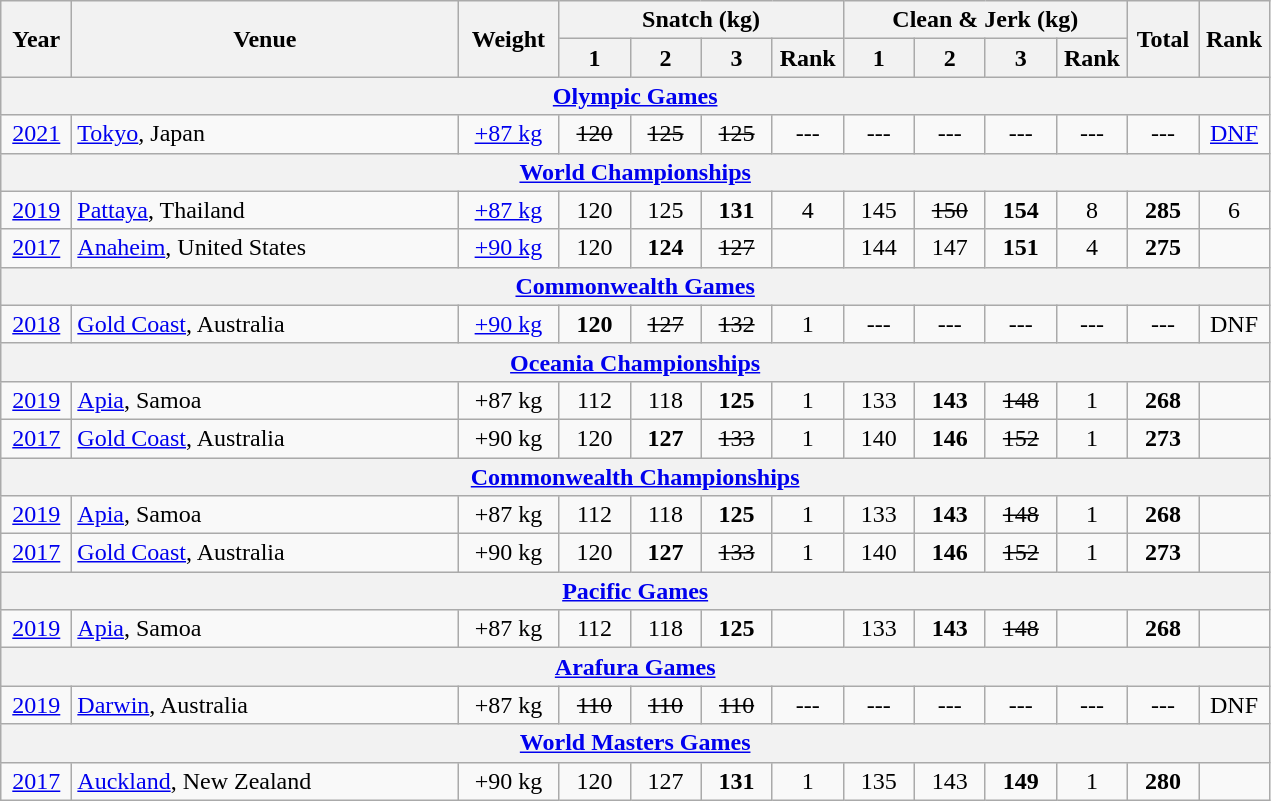<table class="wikitable" style="text-align:center;">
<tr>
<th rowspan="2" style="width:40px;">Year</th>
<th rowspan="2" style="width:250px;">Venue</th>
<th rowspan="2" style="width:60px;">Weight</th>
<th colspan=4>Snatch (kg)</th>
<th colspan=4>Clean & Jerk (kg)</th>
<th rowspan="2" style="width:40px;">Total</th>
<th rowspan="2" style="width:40px;">Rank</th>
</tr>
<tr>
<th width=40>1</th>
<th width=40>2</th>
<th width=40>3</th>
<th width=40>Rank</th>
<th width=40>1</th>
<th width=40>2</th>
<th width=40>3</th>
<th width=40>Rank</th>
</tr>
<tr>
<th colspan=13><a href='#'>Olympic Games</a></th>
</tr>
<tr>
<td><a href='#'>2021</a></td>
<td align=left> <a href='#'>Tokyo</a>, Japan</td>
<td><a href='#'>+87 kg</a></td>
<td><s>120</s></td>
<td><s>125</s></td>
<td><s>125</s></td>
<td>---</td>
<td>---</td>
<td>---</td>
<td>---</td>
<td>---</td>
<td>---</td>
<td><a href='#'>DNF</a></td>
</tr>
<tr>
<th colspan=13><a href='#'>World Championships</a></th>
</tr>
<tr>
<td><a href='#'>2019</a></td>
<td align=left> <a href='#'>Pattaya</a>, Thailand</td>
<td><a href='#'>+87 kg</a></td>
<td>120</td>
<td>125</td>
<td><strong>131</strong></td>
<td>4</td>
<td>145</td>
<td><s>150</s></td>
<td><strong>154</strong></td>
<td>8</td>
<td><strong>285</strong></td>
<td>6</td>
</tr>
<tr>
<td><a href='#'>2017</a></td>
<td align=left> <a href='#'>Anaheim</a>, United States</td>
<td><a href='#'>+90 kg</a></td>
<td>120</td>
<td><strong>124</strong></td>
<td><s>127</s></td>
<td><strong></strong></td>
<td>144</td>
<td>147</td>
<td><strong>151</strong></td>
<td>4</td>
<td><strong>275</strong></td>
<td><strong></strong></td>
</tr>
<tr>
<th colspan=13><a href='#'>Commonwealth Games</a></th>
</tr>
<tr>
<td><a href='#'>2018</a></td>
<td align=left> <a href='#'>Gold Coast</a>, Australia</td>
<td><a href='#'>+90 kg</a></td>
<td><strong>120</strong></td>
<td><s>127</s></td>
<td><s>132</s></td>
<td>1</td>
<td>---</td>
<td>---</td>
<td>---</td>
<td>---</td>
<td>---</td>
<td>DNF</td>
</tr>
<tr>
<th colspan=13><a href='#'>Oceania Championships</a></th>
</tr>
<tr>
<td><a href='#'>2019</a></td>
<td align=left> <a href='#'>Apia</a>, Samoa</td>
<td>+87 kg</td>
<td>112</td>
<td>118</td>
<td><strong>125</strong></td>
<td>1</td>
<td>133</td>
<td><strong>143</strong></td>
<td><s>148</s></td>
<td>1</td>
<td><strong>268</strong></td>
<td><strong></strong></td>
</tr>
<tr>
<td><a href='#'>2017</a></td>
<td align=left> <a href='#'>Gold Coast</a>, Australia</td>
<td>+90 kg</td>
<td>120</td>
<td><strong>127</strong></td>
<td><s>133</s></td>
<td>1</td>
<td>140</td>
<td><strong>146</strong></td>
<td><s>152</s></td>
<td>1</td>
<td><strong>273</strong></td>
<td><strong></strong></td>
</tr>
<tr>
<th colspan=13><a href='#'>Commonwealth Championships</a></th>
</tr>
<tr>
<td><a href='#'>2019</a></td>
<td align=left> <a href='#'>Apia</a>, Samoa</td>
<td>+87 kg</td>
<td>112</td>
<td>118</td>
<td><strong>125</strong></td>
<td>1</td>
<td>133</td>
<td><strong>143</strong></td>
<td><s>148</s></td>
<td>1</td>
<td><strong>268</strong></td>
<td><strong></strong></td>
</tr>
<tr>
<td><a href='#'>2017</a></td>
<td align=left> <a href='#'>Gold Coast</a>, Australia</td>
<td>+90 kg</td>
<td>120</td>
<td><strong>127</strong></td>
<td><s>133</s></td>
<td>1</td>
<td>140</td>
<td><strong>146</strong></td>
<td><s>152</s></td>
<td>1</td>
<td><strong>273</strong></td>
<td><strong></strong></td>
</tr>
<tr>
<th colspan=13><a href='#'>Pacific Games</a></th>
</tr>
<tr>
<td><a href='#'>2019</a></td>
<td align=left> <a href='#'>Apia</a>, Samoa</td>
<td>+87 kg</td>
<td>112</td>
<td>118</td>
<td><strong>125</strong></td>
<td><strong></strong></td>
<td>133</td>
<td><strong>143</strong></td>
<td><s>148</s></td>
<td><strong></strong></td>
<td><strong>268</strong></td>
<td><strong></strong></td>
</tr>
<tr>
<th colspan=13><a href='#'>Arafura Games</a></th>
</tr>
<tr>
<td><a href='#'>2019</a></td>
<td align=left> <a href='#'>Darwin</a>, Australia</td>
<td>+87 kg</td>
<td><s>110</s></td>
<td><s>110</s></td>
<td><s>110</s></td>
<td>---</td>
<td>---</td>
<td>---</td>
<td>---</td>
<td>---</td>
<td>---</td>
<td>DNF</td>
</tr>
<tr>
<th colspan=13><a href='#'>World Masters Games</a></th>
</tr>
<tr>
<td><a href='#'>2017</a></td>
<td align=left> <a href='#'>Auckland</a>, New Zealand</td>
<td>+90 kg</td>
<td>120</td>
<td>127</td>
<td><strong>131</strong></td>
<td>1</td>
<td>135</td>
<td>143</td>
<td><strong>149</strong></td>
<td>1</td>
<td><strong>280</strong></td>
<td><strong></strong></td>
</tr>
</table>
